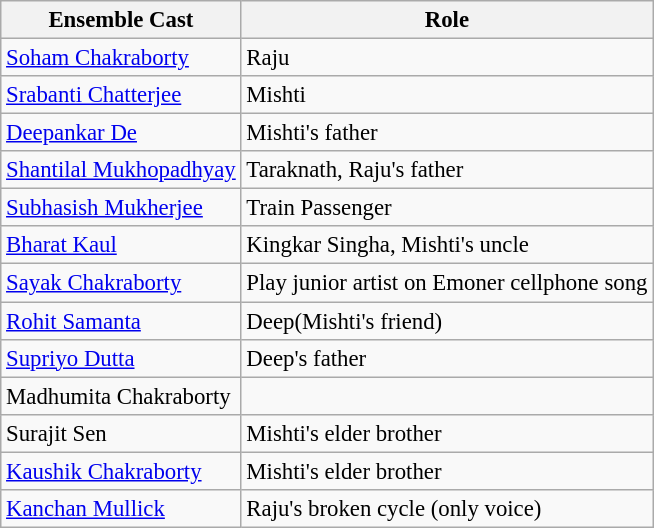<table class="wikitable" style="font-size:95%;">
<tr>
<th>Ensemble Cast</th>
<th>Role</th>
</tr>
<tr>
<td><a href='#'>Soham Chakraborty</a></td>
<td>Raju</td>
</tr>
<tr>
<td><a href='#'>Srabanti Chatterjee</a></td>
<td>Mishti</td>
</tr>
<tr>
<td><a href='#'>Deepankar De</a></td>
<td>Mishti's father</td>
</tr>
<tr>
<td><a href='#'>Shantilal Mukhopadhyay</a></td>
<td>Taraknath, Raju's father</td>
</tr>
<tr>
<td><a href='#'>Subhasish Mukherjee</a></td>
<td>Train Passenger</td>
</tr>
<tr>
<td><a href='#'>Bharat Kaul</a></td>
<td>Kingkar Singha, Mishti's uncle</td>
</tr>
<tr>
<td><a href='#'>Sayak Chakraborty</a></td>
<td>Play junior artist on Emoner cellphone song</td>
</tr>
<tr>
<td><a href='#'>Rohit Samanta</a></td>
<td>Deep(Mishti's friend)</td>
</tr>
<tr>
<td><a href='#'>Supriyo Dutta</a></td>
<td>Deep's father</td>
</tr>
<tr>
<td>Madhumita Chakraborty</td>
<td></td>
</tr>
<tr>
<td>Surajit Sen</td>
<td>Mishti's elder brother</td>
</tr>
<tr>
<td><a href='#'>Kaushik Chakraborty</a></td>
<td>Mishti's elder brother</td>
</tr>
<tr>
<td><a href='#'>Kanchan Mullick</a></td>
<td>Raju's broken cycle (only voice)</td>
</tr>
</table>
